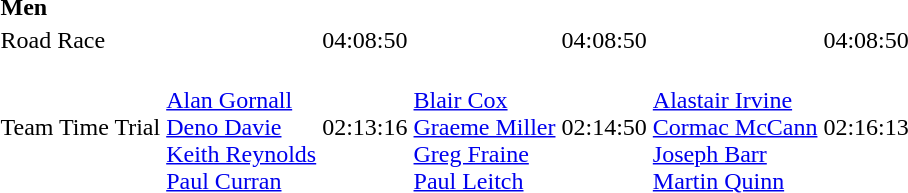<table>
<tr>
<td colspan=7><strong>Men</strong></td>
</tr>
<tr>
<td>Road Race</td>
<td></td>
<td>04:08:50</td>
<td></td>
<td>04:08:50</td>
<td></td>
<td>04:08:50</td>
</tr>
<tr>
<td>Team Time Trial</td>
<td><br><a href='#'>Alan Gornall</a><br><a href='#'>Deno Davie</a><br><a href='#'>Keith Reynolds</a><br><a href='#'>Paul Curran</a></td>
<td>02:13:16</td>
<td><br><a href='#'>Blair Cox</a><br><a href='#'>Graeme Miller</a><br><a href='#'>Greg Fraine</a><br><a href='#'>Paul Leitch</a></td>
<td>02:14:50</td>
<td><br><a href='#'>Alastair Irvine</a><br><a href='#'>Cormac McCann</a><br><a href='#'>Joseph Barr</a><br><a href='#'>Martin Quinn</a></td>
<td>02:16:13</td>
</tr>
</table>
